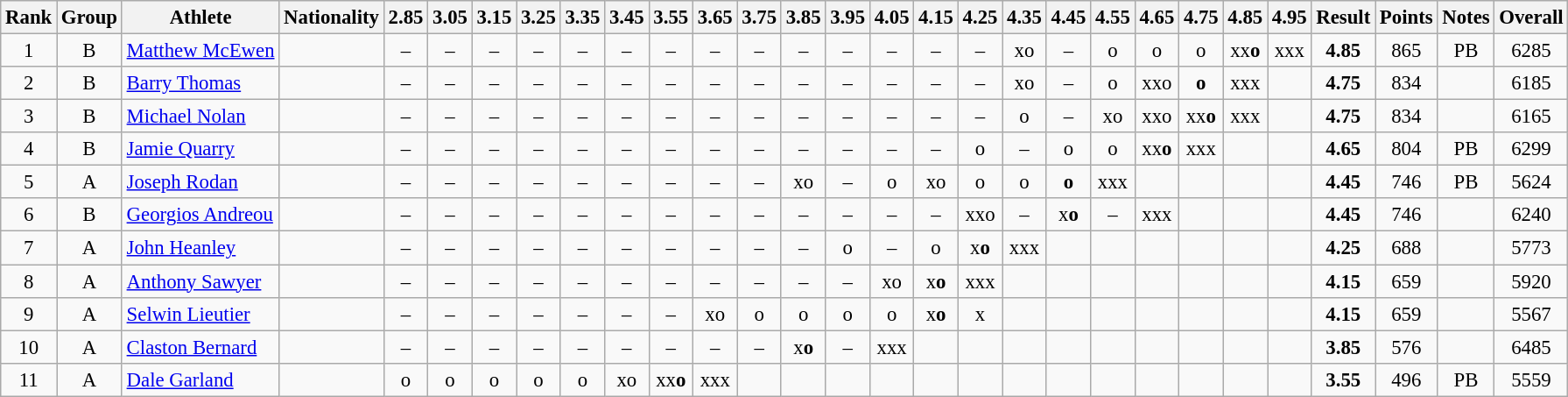<table class="wikitable sortable" style="text-align:center;font-size:95%">
<tr>
<th>Rank</th>
<th>Group</th>
<th>Athlete</th>
<th>Nationality</th>
<th>2.85</th>
<th>3.05</th>
<th>3.15</th>
<th>3.25</th>
<th>3.35</th>
<th>3.45</th>
<th>3.55</th>
<th>3.65</th>
<th>3.75</th>
<th>3.85</th>
<th>3.95</th>
<th>4.05</th>
<th>4.15</th>
<th>4.25</th>
<th>4.35</th>
<th>4.45</th>
<th>4.55</th>
<th>4.65</th>
<th>4.75</th>
<th>4.85</th>
<th>4.95</th>
<th>Result</th>
<th>Points</th>
<th>Notes</th>
<th>Overall</th>
</tr>
<tr>
<td>1</td>
<td>B</td>
<td align="left"><a href='#'>Matthew McEwen</a></td>
<td align=left></td>
<td>–</td>
<td>–</td>
<td>–</td>
<td>–</td>
<td>–</td>
<td>–</td>
<td>–</td>
<td>–</td>
<td>–</td>
<td>–</td>
<td>–</td>
<td>–</td>
<td>–</td>
<td>–</td>
<td>xo</td>
<td>–</td>
<td>o</td>
<td>o</td>
<td>o</td>
<td>xx<strong>o</strong></td>
<td>xxx</td>
<td><strong>4.85</strong></td>
<td>865</td>
<td>PB</td>
<td>6285</td>
</tr>
<tr>
<td>2</td>
<td>B</td>
<td align="left"><a href='#'>Barry Thomas</a></td>
<td align=left></td>
<td>–</td>
<td>–</td>
<td>–</td>
<td>–</td>
<td>–</td>
<td>–</td>
<td>–</td>
<td>–</td>
<td>–</td>
<td>–</td>
<td>–</td>
<td>–</td>
<td>–</td>
<td>–</td>
<td>xo</td>
<td>–</td>
<td>o</td>
<td>xxo</td>
<td><strong>o</strong></td>
<td>xxx</td>
<td></td>
<td><strong>4.75</strong></td>
<td>834</td>
<td></td>
<td>6185</td>
</tr>
<tr>
<td>3</td>
<td>B</td>
<td align="left"><a href='#'>Michael Nolan</a></td>
<td align=left></td>
<td>–</td>
<td>–</td>
<td>–</td>
<td>–</td>
<td>–</td>
<td>–</td>
<td>–</td>
<td>–</td>
<td>–</td>
<td>–</td>
<td>–</td>
<td>–</td>
<td>–</td>
<td>–</td>
<td>o</td>
<td>–</td>
<td>xo</td>
<td>xxo</td>
<td>xx<strong>o</strong></td>
<td>xxx</td>
<td></td>
<td><strong>4.75</strong></td>
<td>834</td>
<td></td>
<td>6165</td>
</tr>
<tr>
<td>4</td>
<td>B</td>
<td align="left"><a href='#'>Jamie Quarry</a></td>
<td align=left></td>
<td>–</td>
<td>–</td>
<td>–</td>
<td>–</td>
<td>–</td>
<td>–</td>
<td>–</td>
<td>–</td>
<td>–</td>
<td>–</td>
<td>–</td>
<td>–</td>
<td>–</td>
<td>o</td>
<td>–</td>
<td>o</td>
<td>o</td>
<td>xx<strong>o</strong></td>
<td>xxx</td>
<td></td>
<td></td>
<td><strong>4.65</strong></td>
<td>804</td>
<td>PB</td>
<td>6299</td>
</tr>
<tr>
<td>5</td>
<td>A</td>
<td align="left"><a href='#'>Joseph Rodan</a></td>
<td align=left></td>
<td>–</td>
<td>–</td>
<td>–</td>
<td>–</td>
<td>–</td>
<td>–</td>
<td>–</td>
<td>–</td>
<td>–</td>
<td>xo</td>
<td>–</td>
<td>o</td>
<td>xo</td>
<td>o</td>
<td>o</td>
<td><strong>o</strong></td>
<td>xxx</td>
<td></td>
<td></td>
<td></td>
<td></td>
<td><strong>4.45</strong></td>
<td>746</td>
<td>PB</td>
<td>5624</td>
</tr>
<tr>
<td>6</td>
<td>B</td>
<td align="left"><a href='#'>Georgios Andreou</a></td>
<td align=left></td>
<td>–</td>
<td>–</td>
<td>–</td>
<td>–</td>
<td>–</td>
<td>–</td>
<td>–</td>
<td>–</td>
<td>–</td>
<td>–</td>
<td>–</td>
<td>–</td>
<td>–</td>
<td>xxo</td>
<td>–</td>
<td>x<strong>o</strong></td>
<td>–</td>
<td>xxx</td>
<td></td>
<td></td>
<td></td>
<td><strong>4.45</strong></td>
<td>746</td>
<td></td>
<td>6240</td>
</tr>
<tr>
<td>7</td>
<td>A</td>
<td align="left"><a href='#'>John Heanley</a></td>
<td align=left></td>
<td>–</td>
<td>–</td>
<td>–</td>
<td>–</td>
<td>–</td>
<td>–</td>
<td>–</td>
<td>–</td>
<td>–</td>
<td>–</td>
<td>o</td>
<td>–</td>
<td>o</td>
<td>x<strong>o</strong></td>
<td>xxx</td>
<td></td>
<td></td>
<td></td>
<td></td>
<td></td>
<td></td>
<td><strong>4.25</strong></td>
<td>688</td>
<td></td>
<td>5773</td>
</tr>
<tr>
<td>8</td>
<td>A</td>
<td align="left"><a href='#'>Anthony Sawyer</a></td>
<td align=left></td>
<td>–</td>
<td>–</td>
<td>–</td>
<td>–</td>
<td>–</td>
<td>–</td>
<td>–</td>
<td>–</td>
<td>–</td>
<td>–</td>
<td>–</td>
<td>xo</td>
<td>x<strong>o</strong></td>
<td>xxx</td>
<td></td>
<td></td>
<td></td>
<td></td>
<td></td>
<td></td>
<td></td>
<td><strong>4.15</strong></td>
<td>659</td>
<td></td>
<td>5920</td>
</tr>
<tr>
<td>9</td>
<td>A</td>
<td align="left"><a href='#'>Selwin Lieutier</a></td>
<td align=left></td>
<td>–</td>
<td>–</td>
<td>–</td>
<td>–</td>
<td>–</td>
<td>–</td>
<td>–</td>
<td>xo</td>
<td>o</td>
<td>o</td>
<td>o</td>
<td>o</td>
<td>x<strong>o</strong></td>
<td>x</td>
<td></td>
<td></td>
<td></td>
<td></td>
<td></td>
<td></td>
<td></td>
<td><strong>4.15</strong></td>
<td>659</td>
<td></td>
<td>5567</td>
</tr>
<tr>
<td>10</td>
<td>A</td>
<td align="left"><a href='#'>Claston Bernard</a></td>
<td align=left></td>
<td>–</td>
<td>–</td>
<td>–</td>
<td>–</td>
<td>–</td>
<td>–</td>
<td>–</td>
<td>–</td>
<td>–</td>
<td>x<strong>o</strong></td>
<td>–</td>
<td>xxx</td>
<td></td>
<td></td>
<td></td>
<td></td>
<td></td>
<td></td>
<td></td>
<td></td>
<td></td>
<td><strong>3.85</strong></td>
<td>576</td>
<td></td>
<td>6485</td>
</tr>
<tr>
<td>11</td>
<td>A</td>
<td align="left"><a href='#'>Dale Garland</a></td>
<td align=left></td>
<td>o</td>
<td>o</td>
<td>o</td>
<td>o</td>
<td>o</td>
<td>xo</td>
<td>xx<strong>o</strong></td>
<td>xxx</td>
<td></td>
<td></td>
<td></td>
<td></td>
<td></td>
<td></td>
<td></td>
<td></td>
<td></td>
<td></td>
<td></td>
<td></td>
<td></td>
<td><strong>3.55</strong></td>
<td>496</td>
<td>PB</td>
<td>5559</td>
</tr>
</table>
